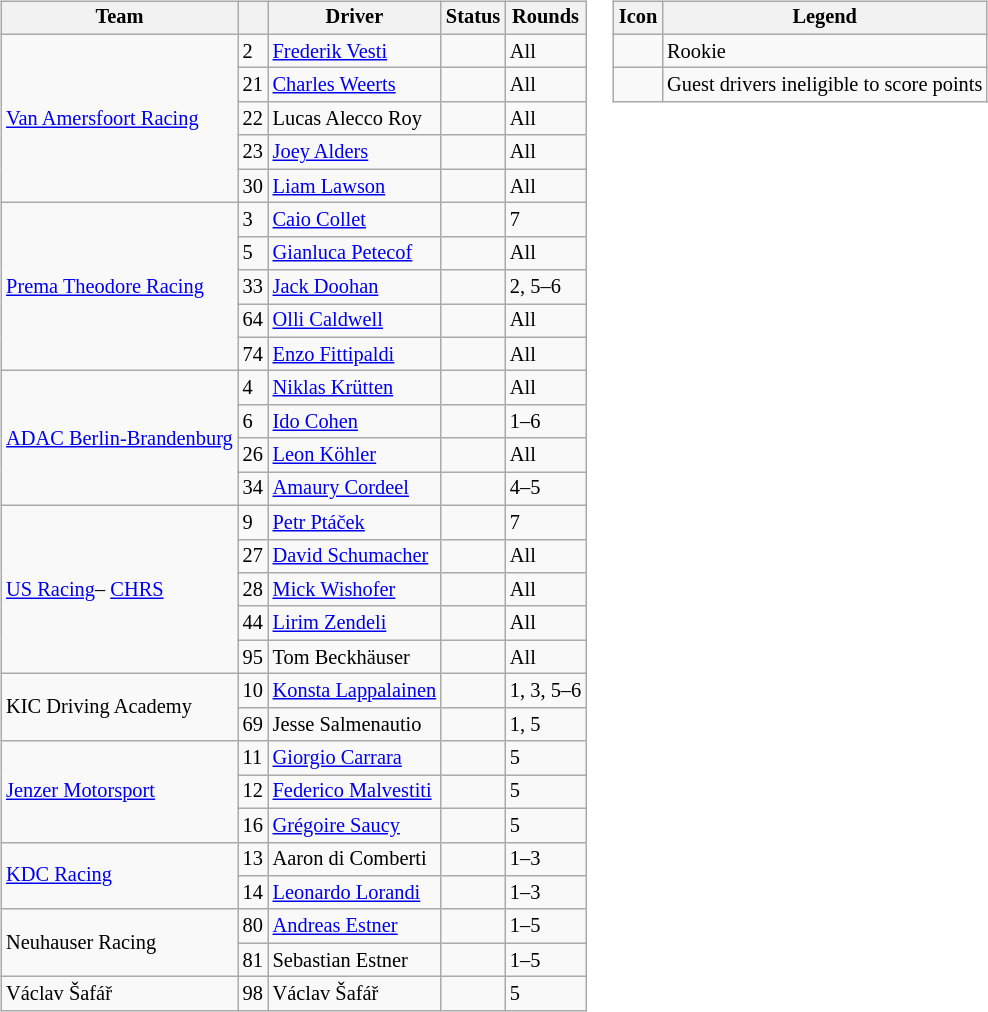<table>
<tr>
<td><br><table class="wikitable" style="font-size: 85%;">
<tr>
<th>Team</th>
<th></th>
<th>Driver</th>
<th>Status</th>
<th>Rounds</th>
</tr>
<tr>
<td rowspan=5> <a href='#'>Van Amersfoort Racing</a></td>
<td>2</td>
<td> <a href='#'>Frederik Vesti</a></td>
<td></td>
<td>All</td>
</tr>
<tr>
<td>21</td>
<td> <a href='#'>Charles Weerts</a></td>
<td></td>
<td>All</td>
</tr>
<tr>
<td>22</td>
<td> Lucas Alecco Roy</td>
<td></td>
<td>All</td>
</tr>
<tr>
<td>23</td>
<td> <a href='#'>Joey Alders</a></td>
<td style="text-align:center"></td>
<td>All</td>
</tr>
<tr>
<td>30</td>
<td> <a href='#'>Liam Lawson</a></td>
<td></td>
<td>All</td>
</tr>
<tr>
<td rowspan=5> <a href='#'>Prema Theodore Racing</a></td>
<td>3</td>
<td> <a href='#'>Caio Collet</a></td>
<td style="text-align:center"></td>
<td>7</td>
</tr>
<tr>
<td>5</td>
<td> <a href='#'>Gianluca Petecof</a></td>
<td style="text-align:center"></td>
<td>All</td>
</tr>
<tr>
<td>33</td>
<td> <a href='#'>Jack Doohan</a></td>
<td style="text-align:center"></td>
<td>2, 5–6</td>
</tr>
<tr>
<td>64</td>
<td> <a href='#'>Olli Caldwell</a></td>
<td></td>
<td>All</td>
</tr>
<tr>
<td>74</td>
<td> <a href='#'>Enzo Fittipaldi</a></td>
<td></td>
<td>All</td>
</tr>
<tr>
<td rowspan=4 nowrap> <a href='#'>ADAC Berlin-Brandenburg</a></td>
<td>4</td>
<td> <a href='#'>Niklas Krütten</a></td>
<td style="text-align:center"></td>
<td>All</td>
</tr>
<tr>
<td>6</td>
<td> <a href='#'>Ido Cohen</a></td>
<td style="text-align:center"></td>
<td>1–6</td>
</tr>
<tr>
<td>26</td>
<td> <a href='#'>Leon Köhler</a></td>
<td style="text-align:center"></td>
<td>All</td>
</tr>
<tr>
<td>34</td>
<td> <a href='#'>Amaury Cordeel</a></td>
<td style="text-align:center"></td>
<td>4–5</td>
</tr>
<tr>
<td rowspan=5> <a href='#'>US Racing</a>– <a href='#'>CHRS</a></td>
<td>9</td>
<td> <a href='#'>Petr Ptáček</a></td>
<td style="text-align:center"></td>
<td>7</td>
</tr>
<tr>
<td>27</td>
<td> <a href='#'>David Schumacher</a></td>
<td style="text-align:center"></td>
<td>All</td>
</tr>
<tr>
<td>28</td>
<td> <a href='#'>Mick Wishofer</a></td>
<td></td>
<td>All</td>
</tr>
<tr>
<td>44</td>
<td> <a href='#'>Lirim Zendeli</a></td>
<td></td>
<td>All</td>
</tr>
<tr>
<td>95</td>
<td> Tom Beckhäuser</td>
<td></td>
<td>All</td>
</tr>
<tr>
<td rowspan=2> KIC Driving Academy</td>
<td>10</td>
<td nowrap> <a href='#'>Konsta Lappalainen</a></td>
<td></td>
<td>1, 3, 5–6</td>
</tr>
<tr>
<td>69</td>
<td nowrap> Jesse Salmenautio</td>
<td style="text-align:center"></td>
<td>1, 5</td>
</tr>
<tr>
<td rowspan=3> <a href='#'>Jenzer Motorsport</a></td>
<td>11</td>
<td> <a href='#'>Giorgio Carrara</a></td>
<td style="text-align:center"></td>
<td>5</td>
</tr>
<tr>
<td>12</td>
<td> <a href='#'>Federico Malvestiti</a></td>
<td style="text-align:center"></td>
<td>5</td>
</tr>
<tr>
<td>16</td>
<td> <a href='#'>Grégoire Saucy</a></td>
<td style="text-align:center"></td>
<td>5</td>
</tr>
<tr>
<td rowspan=2> <a href='#'>KDC Racing</a></td>
<td>13</td>
<td> Aaron di Comberti</td>
<td></td>
<td>1–3</td>
</tr>
<tr>
<td>14</td>
<td> <a href='#'>Leonardo Lorandi</a></td>
<td></td>
<td>1–3</td>
</tr>
<tr>
<td rowspan=2> Neuhauser Racing</td>
<td>80</td>
<td> <a href='#'>Andreas Estner</a></td>
<td></td>
<td>1–5</td>
</tr>
<tr>
<td>81</td>
<td> Sebastian Estner</td>
<td style="text-align:center"></td>
<td>1–5</td>
</tr>
<tr>
<td> Václav Šafář</td>
<td>98</td>
<td> Václav Šafář</td>
<td style="text-align:center"></td>
<td>5</td>
</tr>
</table>
</td>
<td style="vertical-align:top"><br><table class="wikitable" style="font-size: 85%;">
<tr>
<th>Icon</th>
<th>Legend</th>
</tr>
<tr>
<td style="text-align:center"></td>
<td>Rookie</td>
</tr>
<tr>
<td style="text-align:center"></td>
<td>Guest drivers ineligible to score points</td>
</tr>
</table>
</td>
</tr>
</table>
